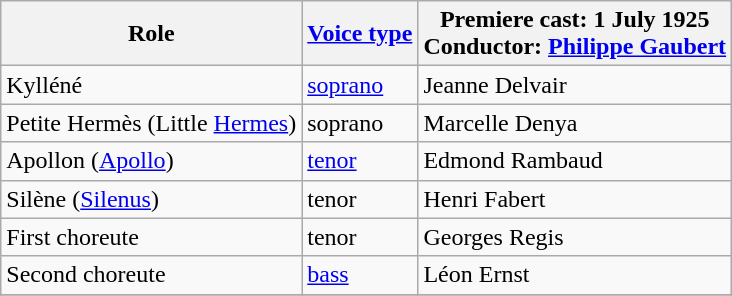<table class="wikitable">
<tr>
<th>Role</th>
<th><a href='#'>Voice type</a></th>
<th>Premiere cast: 1 July 1925<br>Conductor: <a href='#'>Philippe Gaubert</a></th>
</tr>
<tr>
<td>Kylléné</td>
<td><a href='#'>soprano</a></td>
<td>Jeanne Delvair</td>
</tr>
<tr>
<td>Petite Hermès (Little <a href='#'>Hermes</a>)</td>
<td>soprano</td>
<td>Marcelle Denya</td>
</tr>
<tr>
<td>Apollon (<a href='#'>Apollo</a>)</td>
<td><a href='#'>tenor</a></td>
<td>Edmond Rambaud</td>
</tr>
<tr>
<td>Silène (<a href='#'>Silenus</a>)</td>
<td>tenor</td>
<td>Henri Fabert</td>
</tr>
<tr>
<td>First choreute</td>
<td>tenor</td>
<td>Georges Regis</td>
</tr>
<tr>
<td>Second choreute</td>
<td><a href='#'>bass</a></td>
<td>Léon Ernst</td>
</tr>
<tr>
</tr>
</table>
